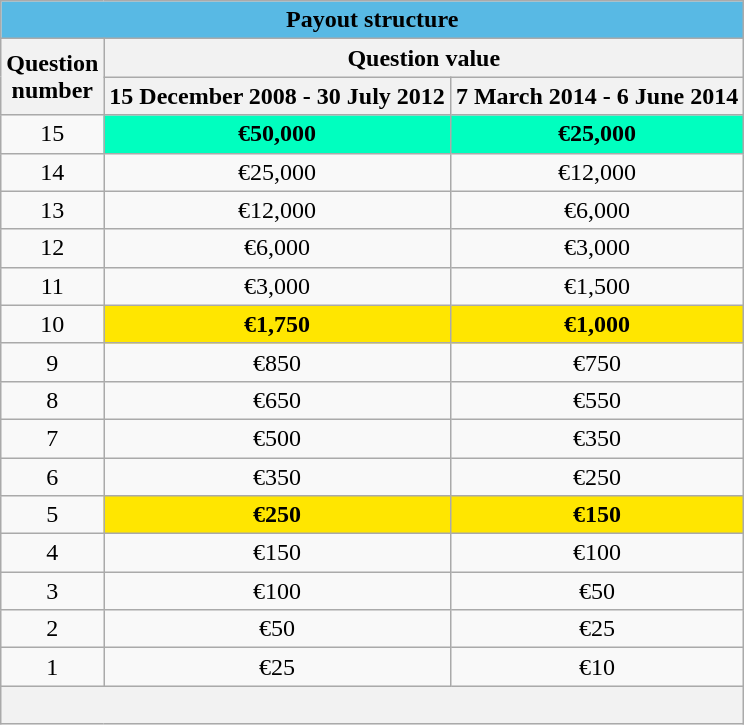<table class="wikitable" style="text-align: center;">
<tr>
<th colspan=3 style="background: #58B9E4">Payout structure</th>
</tr>
<tr>
<th rowspan=2>Question<br>number</th>
<th colspan=2>Question value</th>
</tr>
<tr>
<th>15 December 2008 - 30 July 2012</th>
<th>7 March 2014 - 6 June 2014</th>
</tr>
<tr>
<td>15</td>
<td style="background: #00FFBF"><strong>€50,000</strong></td>
<td style="background: #00FFBF"><strong>€25,000</strong></td>
</tr>
<tr>
<td>14</td>
<td>€25,000</td>
<td>€12,000</td>
</tr>
<tr>
<td>13</td>
<td>€12,000</td>
<td>€6,000</td>
</tr>
<tr>
<td>12</td>
<td>€6,000</td>
<td>€3,000</td>
</tr>
<tr>
<td>11</td>
<td>€3,000</td>
<td>€1,500</td>
</tr>
<tr>
<td>10</td>
<td style="background: #FFE600"><strong>€1,750</strong></td>
<td style="background: #FFE600"><strong>€1,000</strong></td>
</tr>
<tr>
<td>9</td>
<td>€850</td>
<td>€750</td>
</tr>
<tr>
<td>8</td>
<td>€650</td>
<td>€550</td>
</tr>
<tr>
<td>7</td>
<td>€500</td>
<td>€350</td>
</tr>
<tr>
<td>6</td>
<td>€350</td>
<td>€250</td>
</tr>
<tr>
<td>5</td>
<td style="background: #FFE600"><strong>€250</strong></td>
<td style="background: #FFE600"><strong>€150</strong></td>
</tr>
<tr>
<td>4</td>
<td>€150</td>
<td>€100</td>
</tr>
<tr>
<td>3</td>
<td>€100</td>
<td>€50</td>
</tr>
<tr>
<td>2</td>
<td>€50</td>
<td>€25</td>
</tr>
<tr>
<td>1</td>
<td>€25</td>
<td>€10</td>
</tr>
<tr>
<th colspan=3 style="text-align:left"><br></th>
</tr>
</table>
